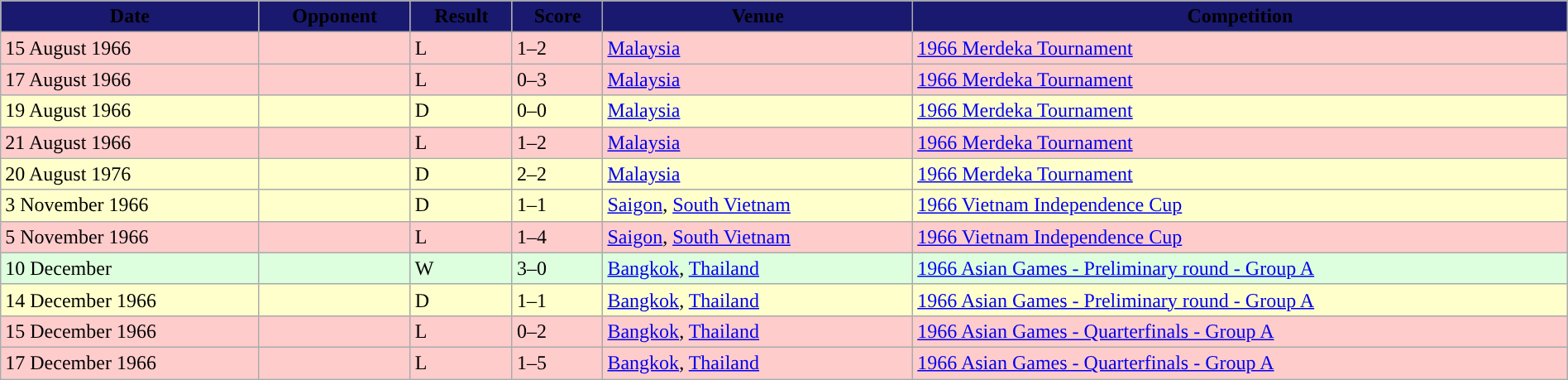<table style="width:100%;" class="wikitable">
<tr>
<th style="background:#191970;"><span>Date</span></th>
<th style="background:#191970;"><span>Opponent</span></th>
<th style="background:#191970;"><span>Result</span></th>
<th style="background:#191970;"><span>Score</span></th>
<th style="background:#191970;"><span>Venue</span></th>
<th style="background:#191970;"><span>Competition</span></th>
</tr>
<tr style="background:#fcc;">
<td>15 August 1966</td>
<td></td>
<td>L</td>
<td>1–2</td>
<td> <a href='#'>Malaysia</a></td>
<td><a href='#'>1966 Merdeka Tournament</a></td>
</tr>
<tr style="background:#fcc;">
<td>17 August 1966</td>
<td></td>
<td>L</td>
<td>0–3</td>
<td> <a href='#'>Malaysia</a></td>
<td><a href='#'>1966 Merdeka Tournament</a></td>
</tr>
<tr style="background:#ffc;">
<td>19 August 1966</td>
<td></td>
<td>D</td>
<td>0–0</td>
<td> <a href='#'>Malaysia</a></td>
<td><a href='#'>1966 Merdeka Tournament</a></td>
</tr>
<tr style="background:#fcc;">
<td>21 August 1966</td>
<td></td>
<td>L</td>
<td>1–2</td>
<td> <a href='#'>Malaysia</a></td>
<td><a href='#'>1966 Merdeka Tournament</a></td>
</tr>
<tr style="background:#ffc;">
<td>20 August 1976</td>
<td></td>
<td>D</td>
<td>2–2</td>
<td> <a href='#'>Malaysia</a></td>
<td><a href='#'>1966 Merdeka Tournament</a></td>
</tr>
<tr style="background:#ffc;">
<td>3 November 1966</td>
<td></td>
<td>D</td>
<td>1–1</td>
<td> <a href='#'>Saigon</a>, <a href='#'>South Vietnam</a></td>
<td><a href='#'>1966 Vietnam Independence Cup</a></td>
</tr>
<tr style="background:#fcc;">
<td>5 November 1966</td>
<td></td>
<td>L</td>
<td>1–4</td>
<td> <a href='#'>Saigon</a>, <a href='#'>South Vietnam</a></td>
<td><a href='#'>1966 Vietnam Independence Cup</a></td>
</tr>
<tr style="background:#dfd;">
<td>10 December</td>
<td></td>
<td>W</td>
<td>3–0</td>
<td> <a href='#'>Bangkok</a>, <a href='#'>Thailand</a></td>
<td><a href='#'>1966 Asian Games - Preliminary round - Group A</a></td>
</tr>
<tr style="background:#ffc;">
<td>14 December 1966</td>
<td></td>
<td>D</td>
<td>1–1</td>
<td> <a href='#'>Bangkok</a>, <a href='#'>Thailand</a></td>
<td><a href='#'>1966 Asian Games - Preliminary round - Group A</a></td>
</tr>
<tr style="background:#fcc;">
<td>15 December 1966</td>
<td></td>
<td>L</td>
<td>0–2</td>
<td> <a href='#'>Bangkok</a>, <a href='#'>Thailand</a></td>
<td><a href='#'>1966 Asian Games - Quarterfinals - Group A</a></td>
</tr>
<tr style="background:#fcc;">
<td>17 December 1966</td>
<td></td>
<td>L</td>
<td>1–5</td>
<td> <a href='#'>Bangkok</a>, <a href='#'>Thailand</a></td>
<td><a href='#'>1966 Asian Games - Quarterfinals - Group A</a></td>
</tr>
</table>
